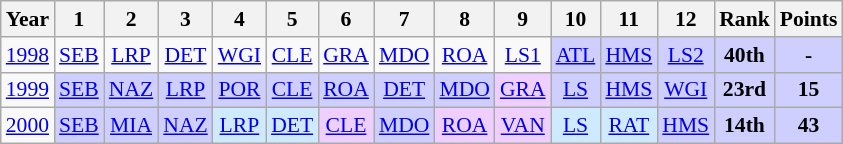<table class="wikitable" style="text-align:center; font-size:90%">
<tr>
<th>Year</th>
<th>1</th>
<th>2</th>
<th>3</th>
<th>4</th>
<th>5</th>
<th>6</th>
<th>7</th>
<th>8</th>
<th>9</th>
<th>10</th>
<th>11</th>
<th>12</th>
<th>Rank</th>
<th>Points</th>
</tr>
<tr>
<td><a href='#'>1998</a></td>
<td><a href='#'>SEB</a><br></td>
<td><a href='#'>LRP</a><br></td>
<td><a href='#'>DET</a><br></td>
<td><a href='#'>WGI</a><br></td>
<td><a href='#'>CLE</a><br></td>
<td><a href='#'>GRA</a><br></td>
<td><a href='#'>MDO</a><br></td>
<td><a href='#'>ROA</a><br></td>
<td><a href='#'>LS1</a><br></td>
<td style="background:#CFCFFF;"><a href='#'>ATL</a><br></td>
<td style="background:#CFCFFF;"><a href='#'>HMS</a><br></td>
<td style="background:#cFCFFF;"><a href='#'>LS2</a><br></td>
<td style="background:#cFCFFF;"><strong>40th</strong></td>
<td style="background:#cFCFFF;"><strong>-</strong></td>
</tr>
<tr>
<td><a href='#'>1999</a></td>
<td style="background:#cFCFFF;"><a href='#'>SEB</a><br></td>
<td style="background:#cFCFFF;"><a href='#'>NAZ</a><br></td>
<td style="background:#cFCFFF;"><a href='#'>LRP</a><br></td>
<td style="background:#cFCFFF;"><a href='#'>POR</a><br></td>
<td style="background:#cFCFFF;"><a href='#'>CLE</a><br></td>
<td style="background:#cFCFFF;"><a href='#'>ROA</a><br></td>
<td style="background:#cFCFFF;"><a href='#'>DET</a><br></td>
<td style="background:#cFCFFF;"><a href='#'>MDO</a><br></td>
<td style="background:#EFCFFF;"><a href='#'>GRA</a><br></td>
<td style="background:#cFCFFF;"><a href='#'>LS</a><br></td>
<td style="background:#cFCFFF;"><a href='#'>HMS</a><br></td>
<td style="background:#cFCFFF;"><a href='#'>WGI</a><br></td>
<td style="background:#cFCFFF;"><strong>23rd</strong></td>
<td style="background:#cFCFFF;"><strong>15</strong></td>
</tr>
<tr>
<td><a href='#'>2000</a></td>
<td style="background:#CFCFFF;"><a href='#'>SEB</a><br></td>
<td style="background:#CFCFFF;"><a href='#'>MIA</a><br></td>
<td style="background:#CFCFFF;"><a href='#'>NAZ</a><br></td>
<td style="background:#CFEAFF;"><a href='#'>LRP</a><br></td>
<td style="background:#CFEAFF;"><a href='#'>DET</a><br></td>
<td style="background:#EFCFFF;"><a href='#'>CLE</a><br></td>
<td style="background:#CFCFFF;"><a href='#'>MDO</a><br></td>
<td style="background:#EFCFFF;"><a href='#'>ROA</a><br></td>
<td style="background:#EFCFFF;"><a href='#'>VAN</a><br></td>
<td style="background:#CFEAFF;"><a href='#'>LS</a><br></td>
<td style="background:#CFEAFF;"><a href='#'>RAT</a><br></td>
<td style="background:#CFCFFF;"><a href='#'>HMS</a><br></td>
<td style="background:#CFCFFF;"><strong>14th</strong></td>
<td style="background:#CFCFFF;"><strong>43</strong></td>
</tr>
</table>
